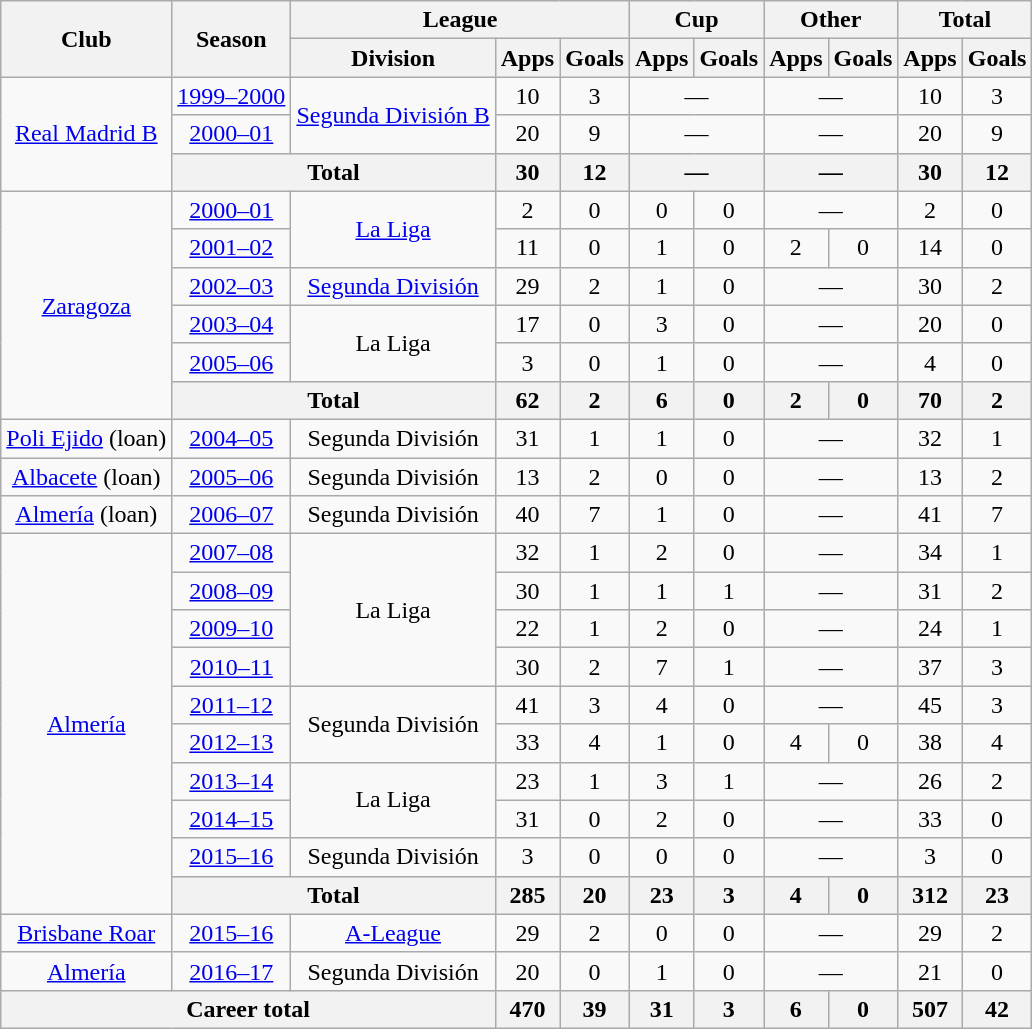<table class="wikitable" style="text-align: center;">
<tr>
<th rowspan="2">Club</th>
<th rowspan="2">Season</th>
<th colspan="3">League</th>
<th colspan="2">Cup</th>
<th colspan="2">Other</th>
<th colspan="2">Total</th>
</tr>
<tr>
<th>Division</th>
<th>Apps</th>
<th>Goals</th>
<th>Apps</th>
<th>Goals</th>
<th>Apps</th>
<th>Goals</th>
<th>Apps</th>
<th>Goals</th>
</tr>
<tr>
<td rowspan="3"><a href='#'>Real Madrid B</a></td>
<td><a href='#'>1999–2000</a></td>
<td rowspan="2"><a href='#'>Segunda División B</a></td>
<td>10</td>
<td>3</td>
<td colspan="2">—</td>
<td colspan="2">—</td>
<td>10</td>
<td>3</td>
</tr>
<tr>
<td><a href='#'>2000–01</a></td>
<td>20</td>
<td>9</td>
<td colspan="2">—</td>
<td colspan="2">—</td>
<td>20</td>
<td>9</td>
</tr>
<tr>
<th colspan="2">Total</th>
<th>30</th>
<th>12</th>
<th colspan="2">—</th>
<th colspan="2">—</th>
<th>30</th>
<th>12</th>
</tr>
<tr>
<td rowspan="6"><a href='#'>Zaragoza</a></td>
<td><a href='#'>2000–01</a></td>
<td rowspan="2"><a href='#'>La Liga</a></td>
<td>2</td>
<td>0</td>
<td>0</td>
<td>0</td>
<td colspan="2">—</td>
<td>2</td>
<td>0</td>
</tr>
<tr>
<td><a href='#'>2001–02</a></td>
<td>11</td>
<td>0</td>
<td>1</td>
<td>0</td>
<td>2</td>
<td>0</td>
<td>14</td>
<td>0</td>
</tr>
<tr>
<td><a href='#'>2002–03</a></td>
<td><a href='#'>Segunda División</a></td>
<td>29</td>
<td>2</td>
<td>1</td>
<td>0</td>
<td colspan="2">—</td>
<td>30</td>
<td>2</td>
</tr>
<tr>
<td><a href='#'>2003–04</a></td>
<td rowspan="2">La Liga</td>
<td>17</td>
<td>0</td>
<td>3</td>
<td>0</td>
<td colspan="2">—</td>
<td>20</td>
<td>0</td>
</tr>
<tr>
<td><a href='#'>2005–06</a></td>
<td>3</td>
<td>0</td>
<td>1</td>
<td>0</td>
<td colspan="2">—</td>
<td>4</td>
<td>0</td>
</tr>
<tr>
<th colspan="2">Total</th>
<th>62</th>
<th>2</th>
<th>6</th>
<th>0</th>
<th>2</th>
<th>0</th>
<th>70</th>
<th>2</th>
</tr>
<tr>
<td><a href='#'>Poli Ejido</a> (loan)</td>
<td><a href='#'>2004–05</a></td>
<td>Segunda División</td>
<td>31</td>
<td>1</td>
<td>1</td>
<td>0</td>
<td colspan="2">—</td>
<td>32</td>
<td>1</td>
</tr>
<tr>
<td><a href='#'>Albacete</a> (loan)</td>
<td><a href='#'>2005–06</a></td>
<td>Segunda División</td>
<td>13</td>
<td>2</td>
<td>0</td>
<td>0</td>
<td colspan="2">—</td>
<td>13</td>
<td>2</td>
</tr>
<tr>
<td><a href='#'>Almería</a> (loan)</td>
<td><a href='#'>2006–07</a></td>
<td>Segunda División</td>
<td>40</td>
<td>7</td>
<td>1</td>
<td>0</td>
<td colspan="2">—</td>
<td>41</td>
<td>7</td>
</tr>
<tr>
<td rowspan="10"><a href='#'>Almería</a></td>
<td><a href='#'>2007–08</a></td>
<td rowspan="4">La Liga</td>
<td>32</td>
<td>1</td>
<td>2</td>
<td>0</td>
<td colspan="2">—</td>
<td>34</td>
<td>1</td>
</tr>
<tr>
<td><a href='#'>2008–09</a></td>
<td>30</td>
<td>1</td>
<td>1</td>
<td>1</td>
<td colspan="2">—</td>
<td>31</td>
<td>2</td>
</tr>
<tr>
<td><a href='#'>2009–10</a></td>
<td>22</td>
<td>1</td>
<td>2</td>
<td>0</td>
<td colspan="2">—</td>
<td>24</td>
<td>1</td>
</tr>
<tr>
<td><a href='#'>2010–11</a></td>
<td>30</td>
<td>2</td>
<td>7</td>
<td>1</td>
<td colspan="2">—</td>
<td>37</td>
<td>3</td>
</tr>
<tr>
<td><a href='#'>2011–12</a></td>
<td rowspan="2">Segunda División</td>
<td>41</td>
<td>3</td>
<td>4</td>
<td>0</td>
<td colspan="2">—</td>
<td>45</td>
<td>3</td>
</tr>
<tr>
<td><a href='#'>2012–13</a></td>
<td>33</td>
<td>4</td>
<td>1</td>
<td>0</td>
<td>4</td>
<td>0</td>
<td>38</td>
<td>4</td>
</tr>
<tr>
<td><a href='#'>2013–14</a></td>
<td rowspan="2">La Liga</td>
<td>23</td>
<td>1</td>
<td>3</td>
<td>1</td>
<td colspan="2">—</td>
<td>26</td>
<td>2</td>
</tr>
<tr>
<td><a href='#'>2014–15</a></td>
<td>31</td>
<td>0</td>
<td>2</td>
<td>0</td>
<td colspan="2">—</td>
<td>33</td>
<td>0</td>
</tr>
<tr>
<td><a href='#'>2015–16</a></td>
<td>Segunda División</td>
<td>3</td>
<td>0</td>
<td>0</td>
<td>0</td>
<td colspan=2>—</td>
<td>3</td>
<td>0</td>
</tr>
<tr>
<th colspan="2">Total</th>
<th>285</th>
<th>20</th>
<th>23</th>
<th>3</th>
<th>4</th>
<th>0</th>
<th>312</th>
<th>23</th>
</tr>
<tr>
<td><a href='#'>Brisbane Roar</a></td>
<td><a href='#'>2015–16</a></td>
<td><a href='#'>A-League</a></td>
<td>29</td>
<td>2</td>
<td>0</td>
<td>0</td>
<td colspan=2>—</td>
<td>29</td>
<td>2</td>
</tr>
<tr>
<td><a href='#'>Almería</a></td>
<td><a href='#'>2016–17</a></td>
<td>Segunda División</td>
<td>20</td>
<td>0</td>
<td>1</td>
<td>0</td>
<td colspan=2>—</td>
<td>21</td>
<td>0</td>
</tr>
<tr>
<th colspan="3">Career total</th>
<th>470</th>
<th>39</th>
<th>31</th>
<th>3</th>
<th>6</th>
<th>0</th>
<th>507</th>
<th>42</th>
</tr>
</table>
